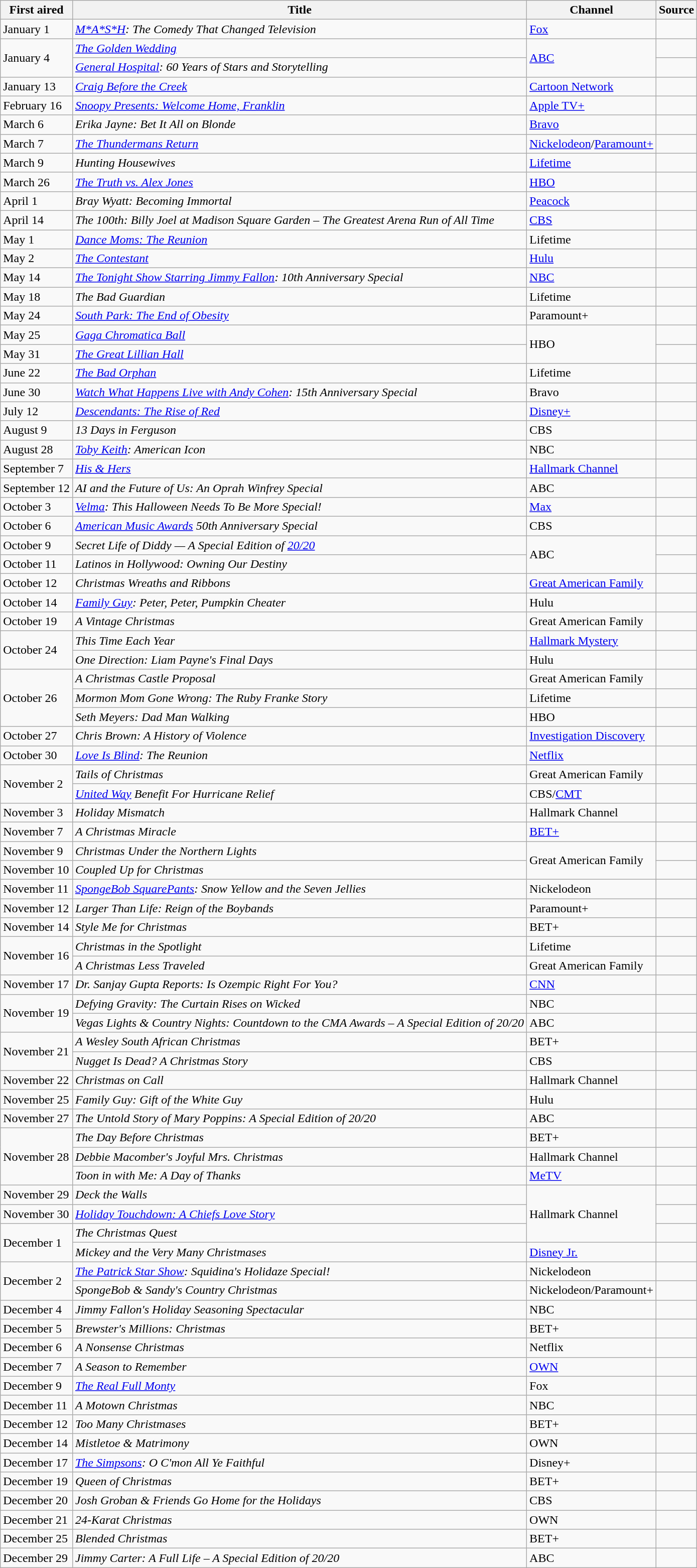<table class="wikitable sortable">
<tr>
<th>First aired</th>
<th>Title</th>
<th>Channel</th>
<th>Source</th>
</tr>
<tr>
<td>January 1</td>
<td><em><a href='#'>M*A*S*H</a>: The Comedy That Changed Television</em></td>
<td><a href='#'>Fox</a></td>
<td></td>
</tr>
<tr>
<td rowspan="2">January 4</td>
<td><em><a href='#'>The Golden Wedding</a></em></td>
<td rowspan="2"><a href='#'>ABC</a></td>
<td></td>
</tr>
<tr>
<td><em><a href='#'>General Hospital</a>: 60 Years of Stars and Storytelling</em></td>
<td></td>
</tr>
<tr>
<td>January 13</td>
<td><em><a href='#'>Craig Before the Creek</a></em></td>
<td><a href='#'>Cartoon Network</a></td>
<td></td>
</tr>
<tr>
<td>February 16</td>
<td><em><a href='#'>Snoopy Presents: Welcome Home, Franklin</a></em></td>
<td><a href='#'>Apple TV+</a></td>
<td></td>
</tr>
<tr>
<td>March 6</td>
<td><em>Erika Jayne: Bet It All on Blonde</em></td>
<td><a href='#'>Bravo</a></td>
<td></td>
</tr>
<tr>
<td>March 7</td>
<td><em><a href='#'>The Thundermans Return</a></em></td>
<td><a href='#'>Nickelodeon</a>/<a href='#'>Paramount+</a></td>
<td></td>
</tr>
<tr>
<td>March 9</td>
<td><em>Hunting Housewives</em></td>
<td><a href='#'>Lifetime</a></td>
<td></td>
</tr>
<tr>
<td>March 26</td>
<td><em><a href='#'>The Truth vs. Alex Jones</a></em></td>
<td><a href='#'>HBO</a></td>
<td></td>
</tr>
<tr>
<td>April 1</td>
<td><em>Bray Wyatt: Becoming Immortal</em></td>
<td><a href='#'>Peacock</a></td>
<td></td>
</tr>
<tr>
<td>April 14</td>
<td><em>The 100th: Billy Joel at Madison Square Garden – The Greatest Arena Run of All Time</em></td>
<td><a href='#'>CBS</a></td>
<td></td>
</tr>
<tr>
<td>May 1</td>
<td><em><a href='#'>Dance Moms: The Reunion</a></em></td>
<td>Lifetime</td>
<td></td>
</tr>
<tr>
<td>May 2</td>
<td><em><a href='#'>The Contestant</a></em></td>
<td><a href='#'>Hulu</a></td>
<td></td>
</tr>
<tr>
<td>May 14</td>
<td><em><a href='#'>The Tonight Show Starring Jimmy Fallon</a>: 10th Anniversary Special</em></td>
<td><a href='#'>NBC</a></td>
<td></td>
</tr>
<tr>
<td>May 18</td>
<td><em>The Bad Guardian</em></td>
<td>Lifetime</td>
<td></td>
</tr>
<tr>
<td>May 24</td>
<td><em><a href='#'>South Park: The End of Obesity</a></em></td>
<td>Paramount+</td>
<td></td>
</tr>
<tr>
<td>May 25</td>
<td><em><a href='#'>Gaga Chromatica Ball</a></em></td>
<td rowspan="2">HBO</td>
<td></td>
</tr>
<tr>
<td>May 31</td>
<td><em><a href='#'>The Great Lillian Hall</a></em></td>
<td></td>
</tr>
<tr>
<td>June 22</td>
<td><em><a href='#'>The Bad Orphan</a></em></td>
<td>Lifetime</td>
<td></td>
</tr>
<tr>
<td>June 30</td>
<td><em><a href='#'>Watch What Happens Live with Andy Cohen</a>: 15th Anniversary Special</em></td>
<td>Bravo</td>
<td></td>
</tr>
<tr>
<td>July 12</td>
<td><em><a href='#'>Descendants: The Rise of Red</a></em></td>
<td><a href='#'>Disney+</a></td>
<td></td>
</tr>
<tr>
<td>August 9</td>
<td><em>13 Days in Ferguson</em></td>
<td>CBS</td>
<td></td>
</tr>
<tr>
<td>August 28</td>
<td><em><a href='#'>Toby Keith</a>: American Icon</em></td>
<td>NBC</td>
<td></td>
</tr>
<tr>
<td>September 7</td>
<td><em><a href='#'>His & Hers</a></em></td>
<td><a href='#'>Hallmark Channel</a></td>
<td></td>
</tr>
<tr>
<td>September 12</td>
<td><em>AI and the Future of Us: An Oprah Winfrey Special</em></td>
<td>ABC</td>
<td></td>
</tr>
<tr>
<td>October 3</td>
<td><em><a href='#'>Velma</a>: This Halloween Needs To Be More Special!</em></td>
<td><a href='#'>Max</a></td>
<td></td>
</tr>
<tr>
<td>October 6</td>
<td><em><a href='#'>American Music Awards</a> 50th Anniversary Special</em></td>
<td>CBS</td>
<td></td>
</tr>
<tr>
<td>October 9</td>
<td><em>Secret Life of Diddy — A Special Edition of <a href='#'>20/20</a></em></td>
<td rowspan="2">ABC</td>
<td></td>
</tr>
<tr>
<td>October 11</td>
<td><em>Latinos in Hollywood: Owning Our Destiny</em></td>
<td></td>
</tr>
<tr>
<td>October 12</td>
<td><em>Christmas Wreaths and Ribbons</em></td>
<td><a href='#'>Great American Family</a></td>
<td></td>
</tr>
<tr>
<td>October 14</td>
<td><em><a href='#'>Family Guy</a>: Peter, Peter, Pumpkin Cheater</em></td>
<td>Hulu</td>
<td></td>
</tr>
<tr>
<td>October 19</td>
<td><em>A Vintage Christmas</em></td>
<td>Great American Family</td>
<td></td>
</tr>
<tr>
<td rowspan="2">October 24</td>
<td><em>This Time Each Year</em></td>
<td><a href='#'>Hallmark Mystery</a></td>
<td></td>
</tr>
<tr>
<td><em>One Direction: Liam Payne's Final Days</em></td>
<td>Hulu</td>
<td></td>
</tr>
<tr>
<td rowspan="3">October 26</td>
<td><em>A Christmas Castle Proposal</em></td>
<td>Great American Family</td>
<td></td>
</tr>
<tr>
<td><em>Mormon Mom Gone Wrong: The Ruby Franke Story</em></td>
<td>Lifetime</td>
<td></td>
</tr>
<tr>
<td><em>Seth Meyers: Dad Man Walking</em></td>
<td>HBO</td>
<td></td>
</tr>
<tr>
<td>October 27</td>
<td><em>Chris Brown: A History of Violence</em></td>
<td><a href='#'>Investigation Discovery</a></td>
<td></td>
</tr>
<tr>
<td>October 30</td>
<td><em><a href='#'>Love Is Blind</a>: The Reunion</em></td>
<td><a href='#'>Netflix</a></td>
<td></td>
</tr>
<tr>
<td rowspan="2">November 2</td>
<td><em>Tails of Christmas</em></td>
<td>Great American Family</td>
<td></td>
</tr>
<tr>
<td><em><a href='#'>United Way</a> Benefit For Hurricane Relief</em></td>
<td>CBS/<a href='#'>CMT</a></td>
<td></td>
</tr>
<tr>
<td>November 3</td>
<td><em>Holiday Mismatch</em></td>
<td>Hallmark Channel</td>
<td></td>
</tr>
<tr>
<td>November 7</td>
<td><em>A Christmas Miracle</em></td>
<td><a href='#'>BET+</a></td>
<td></td>
</tr>
<tr>
<td>November 9</td>
<td><em>Christmas Under the Northern Lights</em></td>
<td rowspan="2">Great American Family</td>
<td></td>
</tr>
<tr>
<td>November 10</td>
<td><em>Coupled Up for Christmas</em></td>
<td></td>
</tr>
<tr>
<td>November 11</td>
<td><em><a href='#'>SpongeBob SquarePants</a>: Snow Yellow and the Seven Jellies</em></td>
<td>Nickelodeon</td>
<td></td>
</tr>
<tr>
<td>November 12</td>
<td><em>Larger Than Life: Reign of the Boybands</em></td>
<td>Paramount+</td>
<td></td>
</tr>
<tr>
<td>November 14</td>
<td><em>Style Me for Christmas</em></td>
<td>BET+</td>
<td></td>
</tr>
<tr>
<td rowspan="2">November 16</td>
<td><em>Christmas in the Spotlight</em></td>
<td>Lifetime</td>
<td></td>
</tr>
<tr>
<td><em>A Christmas Less Traveled</em></td>
<td>Great American Family</td>
<td></td>
</tr>
<tr>
<td>November 17</td>
<td><em>Dr. Sanjay Gupta Reports: Is Ozempic Right For You?</em></td>
<td><a href='#'>CNN</a></td>
<td></td>
</tr>
<tr>
<td rowspan="2">November 19</td>
<td><em>Defying Gravity: The Curtain Rises on Wicked</em></td>
<td>NBC</td>
<td></td>
</tr>
<tr>
<td><em>Vegas Lights & Country Nights: Countdown to the CMA Awards – A Special Edition of 20/20</em></td>
<td>ABC</td>
<td></td>
</tr>
<tr>
<td rowspan="2">November 21</td>
<td><em>A Wesley South African Christmas</em></td>
<td>BET+</td>
<td></td>
</tr>
<tr>
<td><em>Nugget Is Dead? A Christmas Story</em></td>
<td>CBS</td>
<td></td>
</tr>
<tr>
<td>November 22</td>
<td><em>Christmas on Call</em></td>
<td>Hallmark Channel</td>
<td></td>
</tr>
<tr>
<td>November 25</td>
<td><em>Family Guy: Gift of the White Guy</em></td>
<td>Hulu</td>
<td></td>
</tr>
<tr>
<td>November 27</td>
<td><em>The Untold Story of Mary Poppins: A Special Edition of 20/20</em></td>
<td>ABC</td>
<td></td>
</tr>
<tr>
<td rowspan="3">November 28</td>
<td><em>The Day Before Christmas</em></td>
<td>BET+</td>
<td></td>
</tr>
<tr>
<td><em>Debbie Macomber's Joyful Mrs. Christmas</em></td>
<td>Hallmark Channel</td>
<td></td>
</tr>
<tr>
<td><em>Toon in with Me: A Day of Thanks</em></td>
<td><a href='#'>MeTV</a></td>
<td></td>
</tr>
<tr>
<td>November 29</td>
<td><em>Deck the Walls</em></td>
<td rowspan="3">Hallmark Channel</td>
<td></td>
</tr>
<tr>
<td>November 30</td>
<td><em><a href='#'>Holiday Touchdown: A Chiefs Love Story</a></em></td>
<td></td>
</tr>
<tr>
<td rowspan="2">December 1</td>
<td><em>The Christmas Quest</em></td>
<td></td>
</tr>
<tr>
<td><em>Mickey and the Very Many Christmases</em></td>
<td><a href='#'>Disney Jr.</a></td>
<td></td>
</tr>
<tr>
<td rowspan="2">December 2</td>
<td><em><a href='#'>The Patrick Star Show</a>: Squidina's Holidaze Special!</em></td>
<td>Nickelodeon</td>
<td></td>
</tr>
<tr>
<td><em>SpongeBob & Sandy's Country Christmas</em></td>
<td>Nickelodeon/Paramount+</td>
<td></td>
</tr>
<tr>
<td>December 4</td>
<td><em>Jimmy Fallon's Holiday Seasoning Spectacular</em></td>
<td>NBC</td>
<td></td>
</tr>
<tr>
<td>December 5</td>
<td><em>Brewster's Millions: Christmas</em></td>
<td>BET+</td>
<td></td>
</tr>
<tr>
<td>December 6</td>
<td><em>A Nonsense Christmas</em></td>
<td>Netflix</td>
<td></td>
</tr>
<tr>
<td>December 7</td>
<td><em>A Season to Remember</em></td>
<td><a href='#'>OWN</a></td>
<td></td>
</tr>
<tr>
<td>December 9</td>
<td><em><a href='#'>The Real Full Monty</a></em></td>
<td>Fox</td>
<td></td>
</tr>
<tr>
<td>December 11</td>
<td><em>A Motown Christmas</em></td>
<td>NBC</td>
<td></td>
</tr>
<tr>
<td>December 12</td>
<td><em>Too Many Christmases</em></td>
<td>BET+</td>
<td></td>
</tr>
<tr>
<td>December 14</td>
<td><em>Mistletoe & Matrimony</em></td>
<td>OWN</td>
<td></td>
</tr>
<tr>
<td>December 17</td>
<td><em><a href='#'>The Simpsons</a>: O C'mon All Ye Faithful</em></td>
<td>Disney+</td>
<td></td>
</tr>
<tr>
<td>December 19</td>
<td><em>Queen of Christmas</em></td>
<td>BET+</td>
<td></td>
</tr>
<tr>
<td>December 20</td>
<td><em>Josh Groban & Friends Go Home for the Holidays</em></td>
<td>CBS</td>
<td></td>
</tr>
<tr>
<td>December 21</td>
<td><em>24-Karat Christmas</em></td>
<td>OWN</td>
<td></td>
</tr>
<tr>
<td>December 25</td>
<td><em>Blended Christmas</em></td>
<td>BET+</td>
<td></td>
</tr>
<tr>
<td>December 29</td>
<td><em>Jimmy Carter: A Full Life – A Special Edition of 20/20</em></td>
<td>ABC</td>
<td></td>
</tr>
</table>
